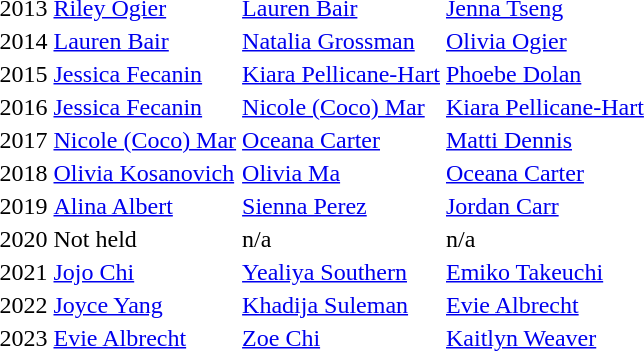<table>
<tr>
<td style="text-align:center;">2013</td>
<td><a href='#'>Riley Ogier</a></td>
<td><a href='#'>Lauren Bair</a></td>
<td><a href='#'>Jenna Tseng</a></td>
</tr>
<tr>
<td style="text-align:center;">2014</td>
<td><a href='#'>Lauren Bair</a></td>
<td><a href='#'>Natalia Grossman</a></td>
<td><a href='#'>Olivia Ogier</a></td>
</tr>
<tr>
<td style="text-align:center;">2015</td>
<td><a href='#'>Jessica Fecanin</a></td>
<td><a href='#'>Kiara Pellicane-Hart</a></td>
<td><a href='#'>Phoebe Dolan</a></td>
</tr>
<tr>
<td style="text-align:center;">2016</td>
<td><a href='#'>Jessica Fecanin</a></td>
<td><a href='#'>Nicole (Coco) Mar</a></td>
<td><a href='#'>Kiara Pellicane-Hart</a></td>
</tr>
<tr>
<td style="text-align:center;">2017</td>
<td><a href='#'>Nicole (Coco) Mar</a></td>
<td><a href='#'>Oceana Carter</a></td>
<td><a href='#'>Matti Dennis</a></td>
</tr>
<tr>
<td style="text-align:center;">2018</td>
<td><a href='#'>Olivia Kosanovich</a></td>
<td><a href='#'>Olivia Ma</a></td>
<td><a href='#'>Oceana Carter</a></td>
</tr>
<tr>
<td style="text-align:center;">2019</td>
<td><a href='#'>Alina Albert</a></td>
<td><a href='#'>Sienna Perez</a></td>
<td><a href='#'>Jordan Carr</a></td>
</tr>
<tr>
<td style="text-align:center;">2020</td>
<td>Not held</td>
<td>n/a</td>
<td>n/a</td>
</tr>
<tr>
<td style="text-align:center;">2021</td>
<td><a href='#'>Jojo Chi</a></td>
<td><a href='#'>Yealiya Southern</a></td>
<td><a href='#'>Emiko Takeuchi</a></td>
</tr>
<tr>
<td style="text-align:center;">2022</td>
<td><a href='#'>Joyce Yang</a></td>
<td><a href='#'>Khadija Suleman</a></td>
<td><a href='#'>Evie Albrecht</a></td>
</tr>
<tr>
<td style="text-align:center;">2023</td>
<td><a href='#'>Evie Albrecht</a></td>
<td><a href='#'>Zoe Chi</a></td>
<td><a href='#'>Kaitlyn Weaver</a></td>
</tr>
</table>
